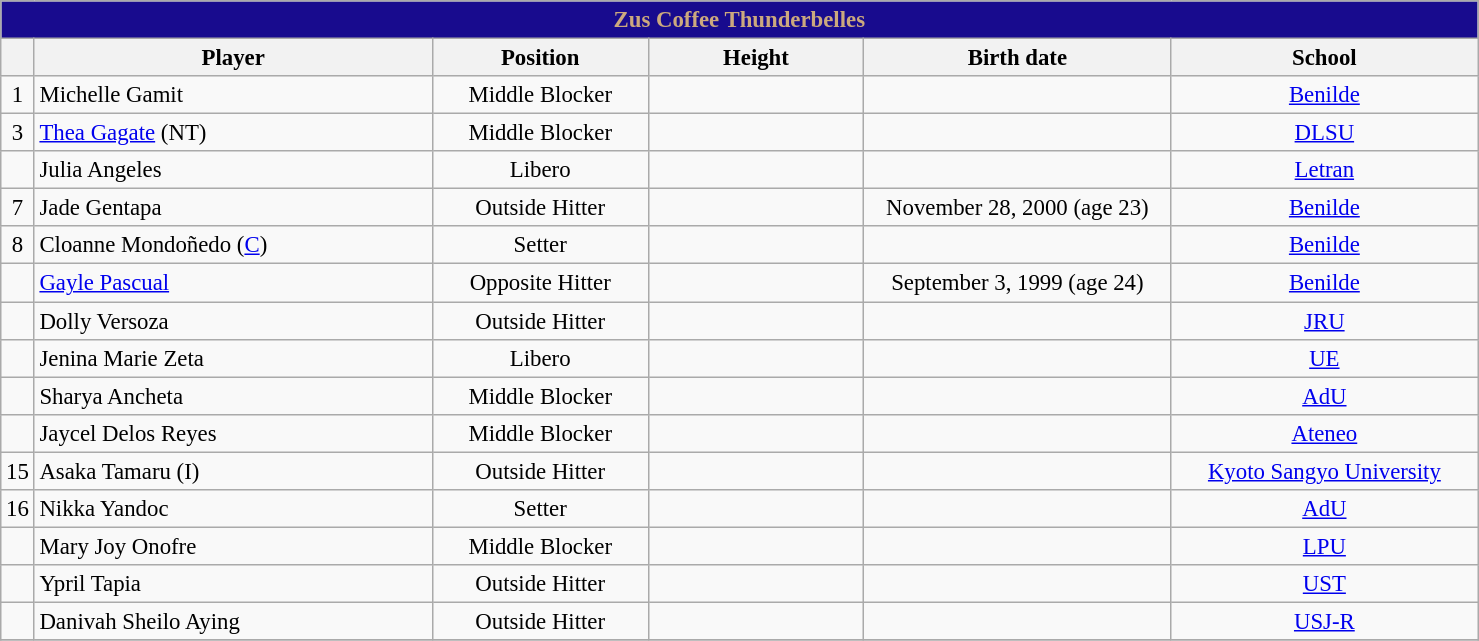<table class="wikitable sortable" style="font-size:95%; text-align:left;">
<tr>
<th colspan="6" style= "background: #180B8E; color:#CCA97E; text-align: center"><strong>Zus Coffee Thunderbelles</strong></th>
</tr>
<tr style="background:#FFFFFF;">
<th style= "align=center; width:1em;"></th>
<th style= "align=center;width:17em;">Player</th>
<th style= "align=center; width:9em;">Position</th>
<th style= "align=center; width:9em;">Height</th>
<th style= "align=center; width:13em;">Birth date</th>
<th style= "align=center; width:13em;">School</th>
</tr>
<tr align=center>
<td>1</td>
<td align=left> Michelle Gamit</td>
<td>Middle Blocker</td>
<td></td>
<td align=right></td>
<td><a href='#'>Benilde</a></td>
</tr>
<tr align=center>
<td>3</td>
<td align=left> <a href='#'>Thea Gagate</a> (NT)</td>
<td>Middle Blocker</td>
<td></td>
<td align=right></td>
<td><a href='#'>DLSU</a></td>
</tr>
<tr align=center>
<td></td>
<td align=left> Julia Angeles</td>
<td>Libero</td>
<td></td>
<td align=right></td>
<td><a href='#'>Letran</a></td>
</tr>
<tr align=center>
<td>7</td>
<td align=left> Jade Gentapa</td>
<td>Outside Hitter</td>
<td></td>
<td>November 28, 2000 (age 23)</td>
<td><a href='#'>Benilde</a></td>
</tr>
<tr align=center>
<td>8</td>
<td align=left> Cloanne Mondoñedo (<a href='#'>C</a>)</td>
<td>Setter</td>
<td></td>
<td></td>
<td><a href='#'>Benilde</a></td>
</tr>
<tr align=center>
<td></td>
<td align=left> <a href='#'>Gayle Pascual</a></td>
<td>Opposite Hitter</td>
<td></td>
<td>September 3, 1999 (age 24)</td>
<td><a href='#'>Benilde</a></td>
</tr>
<tr align=center>
<td></td>
<td align=left> Dolly Versoza</td>
<td>Outside Hitter</td>
<td></td>
<td align=right></td>
<td><a href='#'>JRU</a></td>
</tr>
<tr align=center>
<td></td>
<td align=left> Jenina Marie Zeta</td>
<td>Libero</td>
<td></td>
<td align=right></td>
<td><a href='#'>UE</a></td>
</tr>
<tr align=center>
<td></td>
<td align=left> Sharya Ancheta</td>
<td>Middle Blocker</td>
<td></td>
<td align=right></td>
<td><a href='#'>AdU</a></td>
</tr>
<tr align=center>
<td></td>
<td align=left> Jaycel Delos Reyes</td>
<td>Middle Blocker</td>
<td></td>
<td align=right></td>
<td><a href='#'>Ateneo</a></td>
</tr>
<tr align=center>
<td>15</td>
<td align=left> Asaka Tamaru (I)</td>
<td>Outside Hitter</td>
<td></td>
<td></td>
<td><a href='#'>Kyoto Sangyo University</a></td>
</tr>
<tr align=center>
<td>16</td>
<td align=left> Nikka Yandoc</td>
<td>Setter</td>
<td></td>
<td></td>
<td><a href='#'>AdU</a></td>
</tr>
<tr align=center>
<td></td>
<td align=left> Mary Joy Onofre</td>
<td>Middle Blocker</td>
<td></td>
<td align=right></td>
<td><a href='#'>LPU</a></td>
</tr>
<tr align=center>
<td></td>
<td align=left> Ypril Tapia</td>
<td>Outside Hitter</td>
<td></td>
<td align=right></td>
<td><a href='#'>UST</a></td>
</tr>
<tr align=center>
<td></td>
<td align="left"> Danivah Sheilo Aying</td>
<td>Outside Hitter</td>
<td></td>
<td></td>
<td><a href='#'>USJ-R</a></td>
</tr>
<tr>
</tr>
</table>
